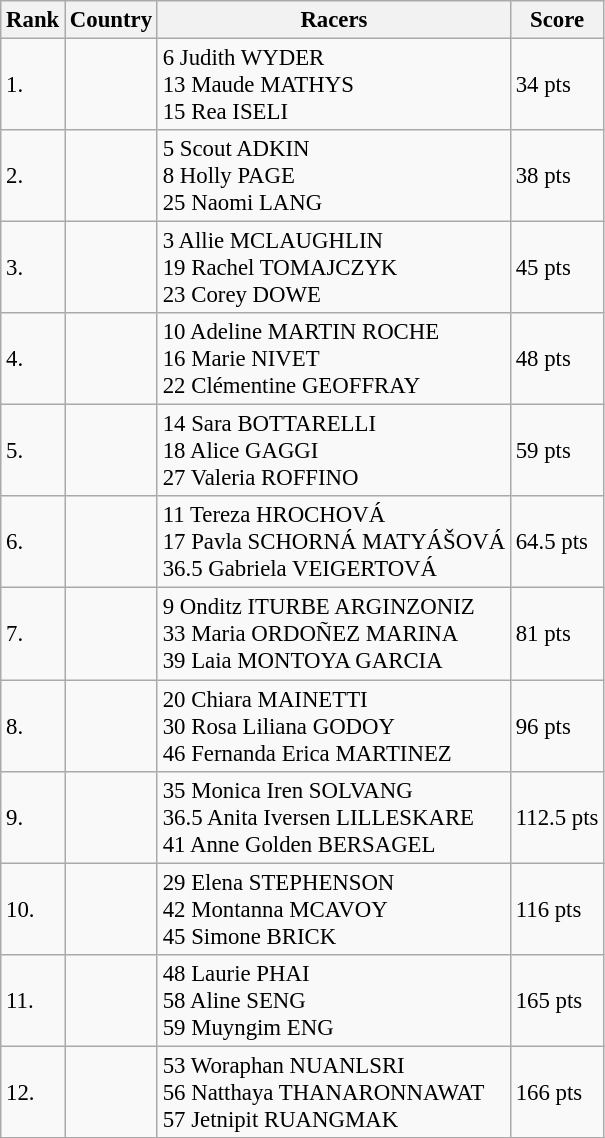<table class="wikitable sortable" style="text-align:left;font-size:95%">
<tr>
<th>Rank</th>
<th>Country</th>
<th>Racers</th>
<th>Score</th>
</tr>
<tr>
<td>1.</td>
<td></td>
<td>6	Judith WYDER<br>13	Maude MATHYS<br>15	Rea ISELI</td>
<td>34 pts</td>
</tr>
<tr>
<td>2.</td>
<td></td>
<td>5	Scout ADKIN<br>8	Holly PAGE<br>25	Naomi LANG</td>
<td>38 pts</td>
</tr>
<tr>
<td>3.</td>
<td></td>
<td>3	Allie MCLAUGHLIN<br>19	Rachel TOMAJCZYK<br>23	Corey DOWE</td>
<td>45 pts</td>
</tr>
<tr>
<td>4.</td>
<td></td>
<td>10	Adeline MARTIN ROCHE<br>16	Marie NIVET<br>22	Clémentine GEOFFRAY</td>
<td>48 pts</td>
</tr>
<tr>
<td>5.</td>
<td></td>
<td>14	Sara BOTTARELLI<br>18	Alice GAGGI<br>27	Valeria ROFFINO</td>
<td>59 pts</td>
</tr>
<tr>
<td>6.</td>
<td></td>
<td>11	Tereza HROCHOVÁ<br>17	Pavla SCHORNÁ MATYÁŠOVÁ<br>36.5	Gabriela VEIGERTOVÁ</td>
<td>64.5 pts</td>
</tr>
<tr>
<td>7.</td>
<td></td>
<td>9	Onditz ITURBE ARGINZONIZ<br>33	Maria ORDOÑEZ MARINA<br>39	Laia MONTOYA GARCIA</td>
<td>81 pts</td>
</tr>
<tr>
<td>8.</td>
<td></td>
<td>20	Chiara MAINETTI<br>30	Rosa Liliana GODOY<br>46	Fernanda Erica MARTINEZ</td>
<td>96 pts</td>
</tr>
<tr>
<td>9.</td>
<td></td>
<td>35	Monica Iren SOLVANG<br>36.5	Anita Iversen LILLESKARE<br>41	Anne Golden BERSAGEL</td>
<td>112.5 pts</td>
</tr>
<tr>
<td>10.</td>
<td></td>
<td>29	Elena STEPHENSON<br>42	Montanna MCAVOY<br>45	Simone BRICK</td>
<td>116 pts</td>
</tr>
<tr>
<td>11.</td>
<td></td>
<td>48	Laurie PHAI<br>58	Aline SENG<br>59	Muyngim ENG</td>
<td>165 pts</td>
</tr>
<tr>
<td>12.</td>
<td></td>
<td>53	Woraphan NUANLSRI<br>56	Natthaya THANARONNAWAT<br>57	Jetnipit RUANGMAK</td>
<td>166 pts</td>
</tr>
</table>
